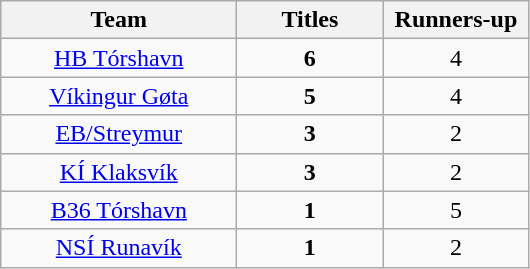<table class="wikitable sortable" style="text-align:center;">
<tr>
<th width=150>Team</th>
<th width=90>Titles</th>
<th width=90>Runners-up</th>
</tr>
<tr>
<td><a href='#'>HB Tórshavn</a></td>
<td><strong>6</strong></td>
<td>4</td>
</tr>
<tr>
<td><a href='#'>Víkingur Gøta</a></td>
<td><strong>5</strong></td>
<td>4</td>
</tr>
<tr>
<td><a href='#'>EB/Streymur</a></td>
<td><strong>3</strong></td>
<td>2</td>
</tr>
<tr>
<td><a href='#'>KÍ Klaksvík</a></td>
<td><strong>3</strong></td>
<td>2</td>
</tr>
<tr>
<td><a href='#'>B36 Tórshavn</a></td>
<td><strong>1</strong></td>
<td>5</td>
</tr>
<tr>
<td><a href='#'>NSÍ Runavík</a></td>
<td><strong>1</strong></td>
<td>2</td>
</tr>
</table>
